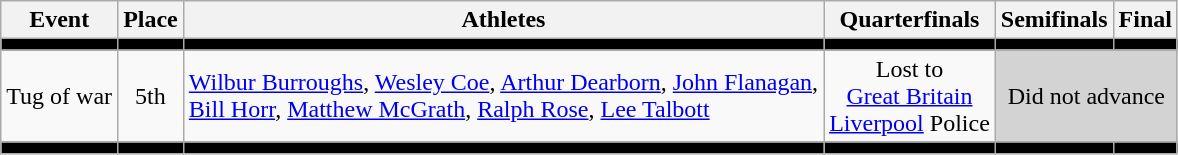<table class=wikitable>
<tr>
<th>Event</th>
<th>Place</th>
<th>Athletes</th>
<th>Quarterfinals</th>
<th>Semifinals</th>
<th>Final</th>
</tr>
<tr bgcolor=black>
<td></td>
<td></td>
<td></td>
<td></td>
<td></td>
<td></td>
</tr>
<tr align=center>
<td align=left>Tug of war</td>
<td>5th</td>
<td align=left><a href='#'>Wilbur Burroughs</a>, <a href='#'>Wesley Coe</a>, <a href='#'>Arthur Dearborn</a>, <a href='#'>John Flanagan</a>, <br> <a href='#'>Bill Horr</a>, <a href='#'>Matthew McGrath</a>, <a href='#'>Ralph Rose</a>, <a href='#'>Lee Talbott</a></td>
<td>Lost to <br> <a href='#'>Great Britain</a> <br> <a href='#'>Liverpool</a> Police</td>
<td colspan=2 bgcolor=lightgray>Did not advance</td>
</tr>
<tr bgcolor=black>
<td></td>
<td></td>
<td></td>
<td></td>
<td></td>
<td></td>
</tr>
</table>
